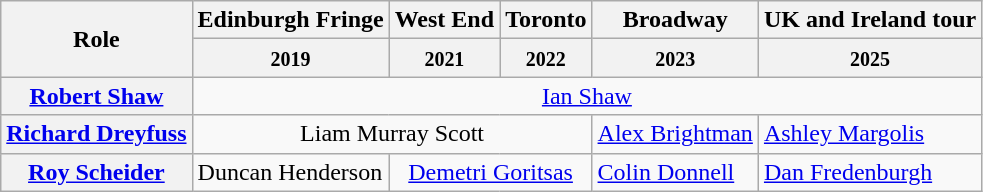<table class="wikitable">
<tr>
<th rowspan="2">Role</th>
<th>Edinburgh Fringe</th>
<th>West End</th>
<th>Toronto</th>
<th>Broadway</th>
<th>UK and Ireland tour</th>
</tr>
<tr>
<th><small>2019</small></th>
<th><small>2021</small></th>
<th><small>2022</small></th>
<th><small>2023</small></th>
<th><small>2025</small></th>
</tr>
<tr>
<th><a href='#'>Robert Shaw</a></th>
<td colspan="5" align="center"><a href='#'>Ian Shaw</a></td>
</tr>
<tr>
<th><a href='#'>Richard Dreyfuss</a></th>
<td colspan="3" align="center">Liam Murray Scott</td>
<td><a href='#'>Alex Brightman</a></td>
<td><a href='#'>Ashley Margolis</a></td>
</tr>
<tr>
<th><a href='#'>Roy Scheider</a></th>
<td>Duncan Henderson</td>
<td colspan="2" align="center"><a href='#'>Demetri Goritsas</a></td>
<td><a href='#'>Colin Donnell</a></td>
<td><a href='#'>Dan Fredenburgh</a></td>
</tr>
</table>
